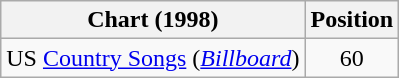<table class="wikitable sortable">
<tr>
<th scope="col">Chart (1998)</th>
<th scope="col">Position</th>
</tr>
<tr>
<td>US <a href='#'>Country Songs</a> (<em><a href='#'>Billboard</a></em>)</td>
<td align="center">60</td>
</tr>
</table>
